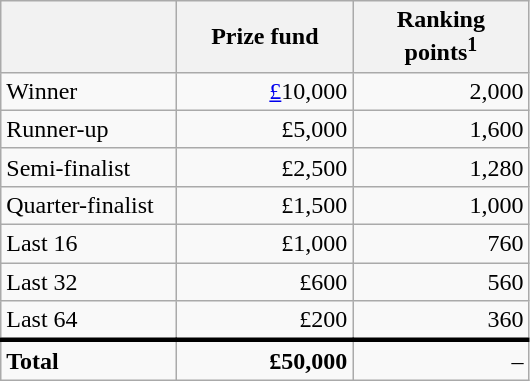<table class="wikitable">
<tr>
<th width=110px></th>
<th width=110px align="right">Prize fund</th>
<th width=110px align="right">Ranking points<sup>1</sup></th>
</tr>
<tr>
<td>Winner</td>
<td align="right"><a href='#'>£</a>10,000</td>
<td align="right">2,000</td>
</tr>
<tr>
<td>Runner-up</td>
<td align="right">£5,000</td>
<td align="right">1,600</td>
</tr>
<tr>
<td>Semi-finalist</td>
<td align="right">£2,500</td>
<td align="right">1,280</td>
</tr>
<tr>
<td>Quarter-finalist</td>
<td align="right">£1,500</td>
<td align="right">1,000</td>
</tr>
<tr>
<td>Last 16</td>
<td align="right">£1,000</td>
<td align="right">760</td>
</tr>
<tr>
<td>Last 32</td>
<td align="right">£600</td>
<td align="right">560</td>
</tr>
<tr>
<td>Last 64</td>
<td align="right">£200</td>
<td align="right">360</td>
</tr>
<tr style="border-top:medium solid">
<td><strong>Total</strong></td>
<td align="right"><strong>£50,000</strong></td>
<td align="right">–</td>
</tr>
</table>
